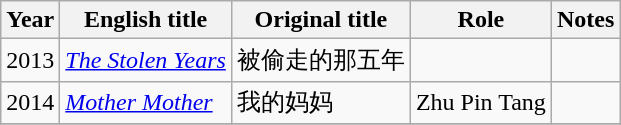<table class="wikitable sortable">
<tr>
<th>Year</th>
<th>English title</th>
<th>Original title</th>
<th>Role</th>
<th class="unsortable">Notes</th>
</tr>
<tr>
<td>2013</td>
<td><em><a href='#'>The Stolen Years</a></em></td>
<td>被偷走的那五年</td>
<td></td>
<td></td>
</tr>
<tr>
<td>2014</td>
<td><em><a href='#'>Mother Mother</a></em></td>
<td>我的妈妈</td>
<td>Zhu Pin Tang</td>
<td></td>
</tr>
<tr>
</tr>
</table>
